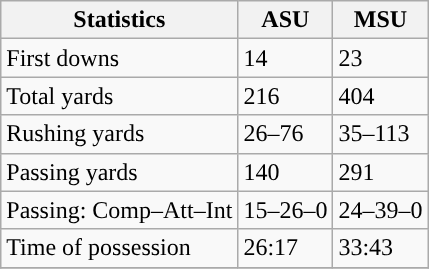<table class="wikitable" style="float: left;">
<tr>
<th>Statistics</th>
<th>ASU</th>
<th>MSU</th>
</tr>
<tr>
<td>First downs</td>
<td>14</td>
<td>23</td>
</tr>
<tr>
<td>Total yards</td>
<td>216</td>
<td>404</td>
</tr>
<tr>
<td>Rushing yards</td>
<td>26–76</td>
<td>35–113</td>
</tr>
<tr>
<td>Passing yards</td>
<td>140</td>
<td>291</td>
</tr>
<tr>
<td>Passing: Comp–Att–Int</td>
<td>15–26–0</td>
<td>24–39–0</td>
</tr>
<tr>
<td>Time of possession</td>
<td>26:17</td>
<td>33:43</td>
</tr>
<tr>
</tr>
</table>
